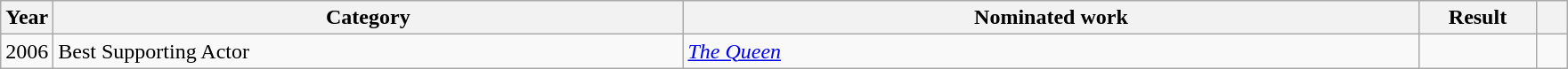<table class="wikitable">
<tr>
<th scope="col" style="width:1em;">Year</th>
<th scope="col" style="width:29em;">Category</th>
<th scope="col" style="width:34em;">Nominated work</th>
<th scope="col" style="width:5em;">Result</th>
<th scope="col" style="width:1em;"></th>
</tr>
<tr>
<td>2006</td>
<td>Best Supporting Actor</td>
<td><em><a href='#'>The Queen</a></em></td>
<td></td>
<td></td>
</tr>
</table>
